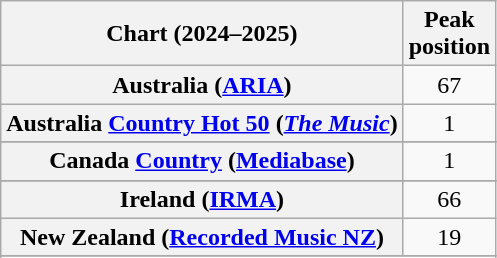<table class="wikitable sortable plainrowheaders" style="text-align:center">
<tr>
<th scope="col">Chart (2024–2025)</th>
<th scope="col">Peak<br>position</th>
</tr>
<tr>
<th scope="row">Australia (<a href='#'>ARIA</a>)</th>
<td>67</td>
</tr>
<tr>
<th scope="row">Australia <a href='#'>Country Hot 50</a> (<em><a href='#'>The Music</a></em>)</th>
<td>1</td>
</tr>
<tr>
</tr>
<tr>
<th scope="row">Canada <a href='#'>Country</a> (<a href='#'>Mediabase</a>)</th>
<td>1</td>
</tr>
<tr>
</tr>
<tr>
<th scope="row">Ireland (<a href='#'>IRMA</a>)</th>
<td>66</td>
</tr>
<tr>
<th scope="row">New Zealand (<a href='#'>Recorded Music NZ</a>)</th>
<td>19</td>
</tr>
<tr>
</tr>
<tr>
</tr>
<tr>
</tr>
<tr>
</tr>
</table>
